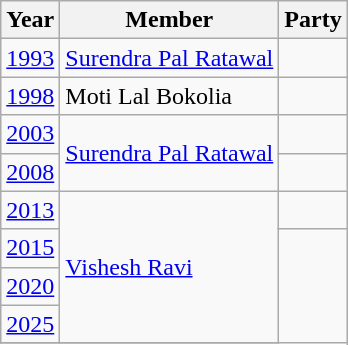<table class="wikitable">
<tr>
<th>Year</th>
<th>Member</th>
<th colspan=2>Party</th>
</tr>
<tr>
<td><a href='#'>1993</a></td>
<td><a href='#'>Surendra Pal Ratawal</a></td>
<td></td>
</tr>
<tr>
<td><a href='#'>1998</a></td>
<td>Moti Lal Bokolia</td>
<td></td>
</tr>
<tr>
<td><a href='#'>2003</a></td>
<td rowspan="2"><a href='#'>Surendra Pal Ratawal</a></td>
<td></td>
</tr>
<tr>
<td><a href='#'>2008</a></td>
</tr>
<tr>
<td><a href='#'>2013</a></td>
<td rowspan="4"><a href='#'>Vishesh Ravi</a></td>
<td></td>
</tr>
<tr>
<td><a href='#'>2015</a></td>
</tr>
<tr>
<td><a href='#'>2020</a></td>
</tr>
<tr>
<td><a href='#'>2025</a></td>
</tr>
<tr>
</tr>
</table>
